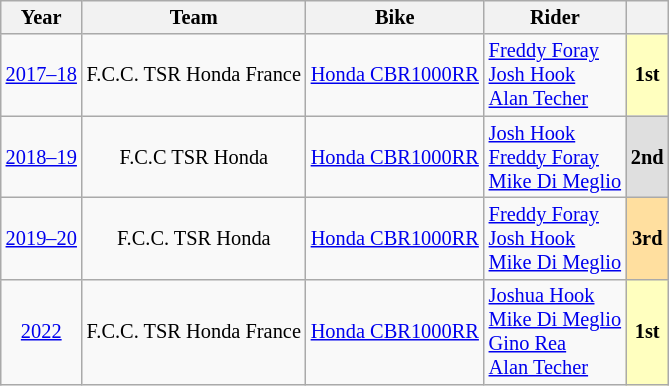<table class="wikitable" style="text-align:center; font-size:85%">
<tr>
<th valign="middle">Year</th>
<th valign="middle">Team</th>
<th valign="middle">Bike</th>
<th valign="middle">Rider</th>
<th valign="middle"></th>
</tr>
<tr>
<td><a href='#'>2017–18</a></td>
<td> F.C.C. TSR Honda France</td>
<td><a href='#'>Honda CBR1000RR</a></td>
<td align=left> <a href='#'>Freddy Foray</a> <br> <a href='#'>Josh Hook</a><br> <a href='#'>Alan Techer</a></td>
<th style="background:#ffffbf;"><strong>1st</strong></th>
</tr>
<tr>
<td><a href='#'>2018–19</a></td>
<td> F.C.C TSR Honda</td>
<td><a href='#'>Honda CBR1000RR</a></td>
<td align=left> <a href='#'>Josh Hook</a> <br> <a href='#'>Freddy Foray</a><br> <a href='#'>Mike Di Meglio</a></td>
<th style="background:#dfdfdf;"><strong>2nd</strong></th>
</tr>
<tr>
<td><a href='#'>2019–20</a></td>
<td> F.C.C. TSR Honda</td>
<td><a href='#'>Honda CBR1000RR</a></td>
<td align=left> <a href='#'>Freddy Foray</a> <br> <a href='#'>Josh Hook</a><br> <a href='#'>Mike Di Meglio</a></td>
<th style="background:#ffdf9f;"><strong>3rd</strong></th>
</tr>
<tr>
<td><a href='#'>2022</a></td>
<td> F.C.C. TSR Honda France</td>
<td><a href='#'>Honda CBR1000RR</a></td>
<td align=left> <a href='#'>Joshua Hook</a> <br> <a href='#'>Mike Di Meglio</a><br> <a href='#'>Gino Rea</a><br> <a href='#'>Alan Techer</a></td>
<th style="background:#ffffbf;"><strong>1st</strong></th>
</tr>
</table>
